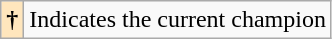<table class="wikitable">
<tr>
<th style="background:#ffe6bd;">†</th>
<td>Indicates the current champion</td>
</tr>
</table>
